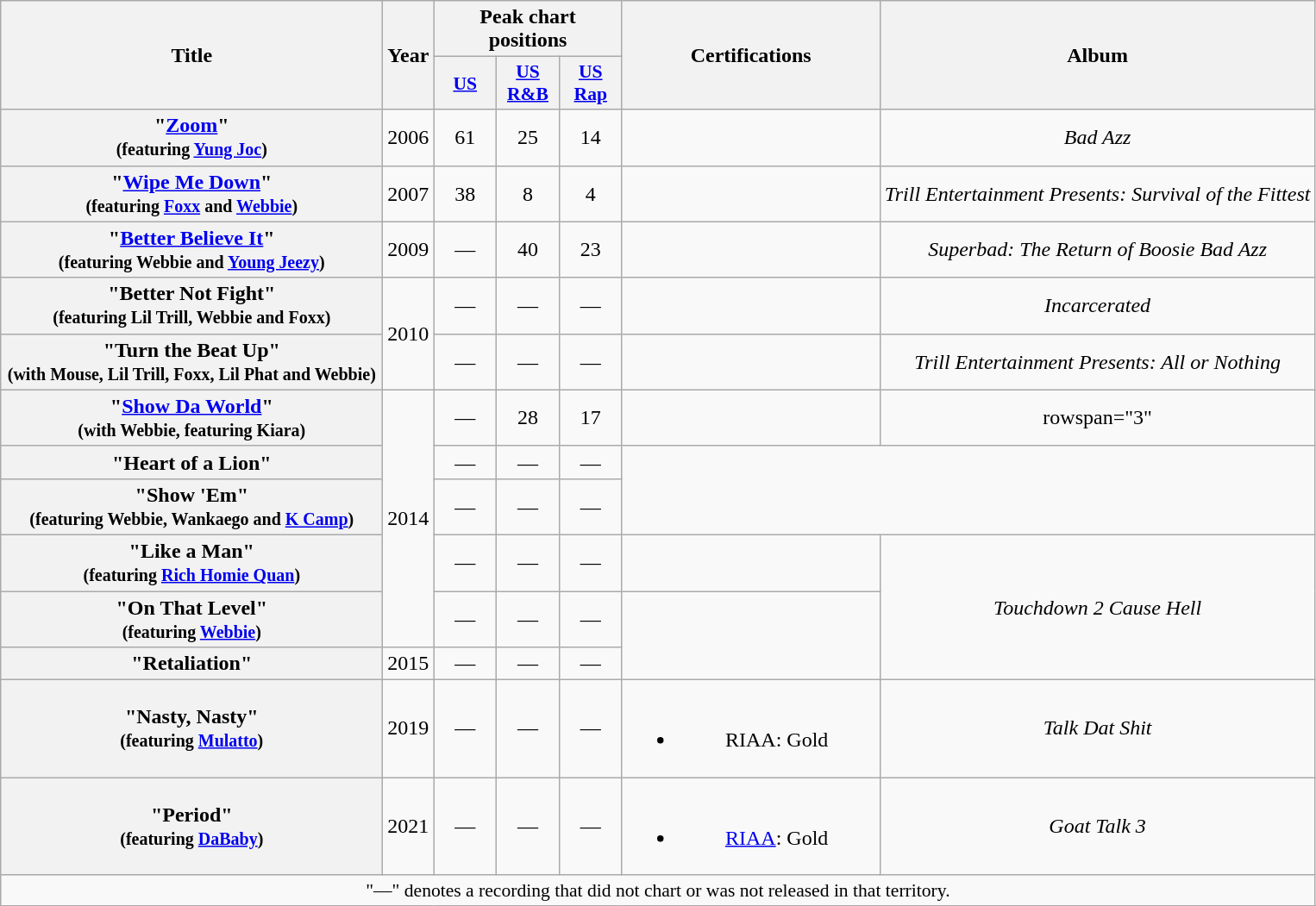<table class="wikitable plainrowheaders" style="text-align:center;">
<tr>
<th rowspan="2" style="width:18em;">Title</th>
<th rowspan="2">Year</th>
<th colspan="3">Peak chart positions</th>
<th scope="col" rowspan="2" style="width:12em;">Certifications</th>
<th rowspan="2">Album</th>
</tr>
<tr>
<th style="width:2.9em;font-size:90%;"><a href='#'>US</a><br></th>
<th style="width:2.9em;font-size:90%;"><a href='#'>US<br>R&B</a><br></th>
<th style="width:2.9em;font-size:90%;"><a href='#'>US<br>Rap</a><br></th>
</tr>
<tr>
<th scope="row">"<a href='#'>Zoom</a>"<br><small>(featuring <a href='#'>Yung Joc</a>)</small></th>
<td>2006</td>
<td>61</td>
<td>25</td>
<td>14</td>
<td></td>
<td><em>Bad Azz</em></td>
</tr>
<tr>
<th scope="row">"<a href='#'>Wipe Me Down</a>"<br><small>(featuring <a href='#'>Foxx</a> and <a href='#'>Webbie</a>)</small></th>
<td>2007</td>
<td>38</td>
<td>8</td>
<td>4</td>
<td></td>
<td><em>Trill Entertainment Presents: Survival of the Fittest</em></td>
</tr>
<tr>
<th scope="row">"<a href='#'>Better Believe It</a>"<br><small>(featuring Webbie and <a href='#'>Young Jeezy</a>)</small></th>
<td>2009</td>
<td>—</td>
<td>40</td>
<td>23</td>
<td></td>
<td><em>Superbad: The Return of Boosie Bad Azz</em></td>
</tr>
<tr>
<th scope="row">"Better Not Fight"<br><small>(featuring Lil Trill, Webbie and Foxx)</small></th>
<td rowspan="2">2010</td>
<td>—</td>
<td>—</td>
<td>—</td>
<td></td>
<td><em>Incarcerated</em></td>
</tr>
<tr>
<th scope="row">"Turn the Beat Up"<br><small>(with Mouse, Lil Trill, Foxx, Lil Phat and Webbie)</small></th>
<td>—</td>
<td>—</td>
<td>—</td>
<td></td>
<td><em>Trill Entertainment Presents: All or Nothing</em></td>
</tr>
<tr>
<th scope="row">"<a href='#'>Show Da World</a>"<br><small>(with Webbie, featuring Kiara)</small></th>
<td rowspan="5">2014</td>
<td>—</td>
<td>28</td>
<td>17</td>
<td></td>
<td>rowspan="3" </td>
</tr>
<tr>
<th scope="row">"Heart of a Lion"</th>
<td>—</td>
<td>—</td>
<td>—</td>
</tr>
<tr>
<th scope="row">"Show 'Em"<br><small>(featuring Webbie, Wankaego and <a href='#'>K Camp</a>)</small></th>
<td>—</td>
<td>—</td>
<td>—</td>
</tr>
<tr>
<th scope="row">"Like a Man"<br><small>(featuring <a href='#'>Rich Homie Quan</a>)</small></th>
<td>—</td>
<td>—</td>
<td>—</td>
<td></td>
<td rowspan="3"><em>Touchdown 2 Cause Hell</em></td>
</tr>
<tr>
<th scope="row">"On That Level"<br><small>(featuring <a href='#'>Webbie</a>)</small></th>
<td>—</td>
<td>—</td>
<td>—</td>
</tr>
<tr>
<th scope="row">"Retaliation"</th>
<td rowspan="1">2015</td>
<td>—</td>
<td>—</td>
<td>—</td>
</tr>
<tr>
<th scope="row">"Nasty, Nasty"<br><small>(featuring <a href='#'>Mulatto</a>)</small></th>
<td>2019</td>
<td>—</td>
<td>—</td>
<td>—</td>
<td><br><ul><li>RIAA: Gold</li></ul></td>
<td><em>Talk Dat Shit</em></td>
</tr>
<tr>
<th scope="row">"Period"<br><small>(featuring <a href='#'>DaBaby</a>)</small></th>
<td>2021</td>
<td>—</td>
<td>—</td>
<td>—</td>
<td><br><ul><li><a href='#'>RIAA</a>: Gold</li></ul></td>
<td><em>Goat Talk 3</em></td>
</tr>
<tr>
<td colspan="15" style="font-size:90%">"—" denotes a recording that did not chart or was not released in that territory.</td>
</tr>
</table>
